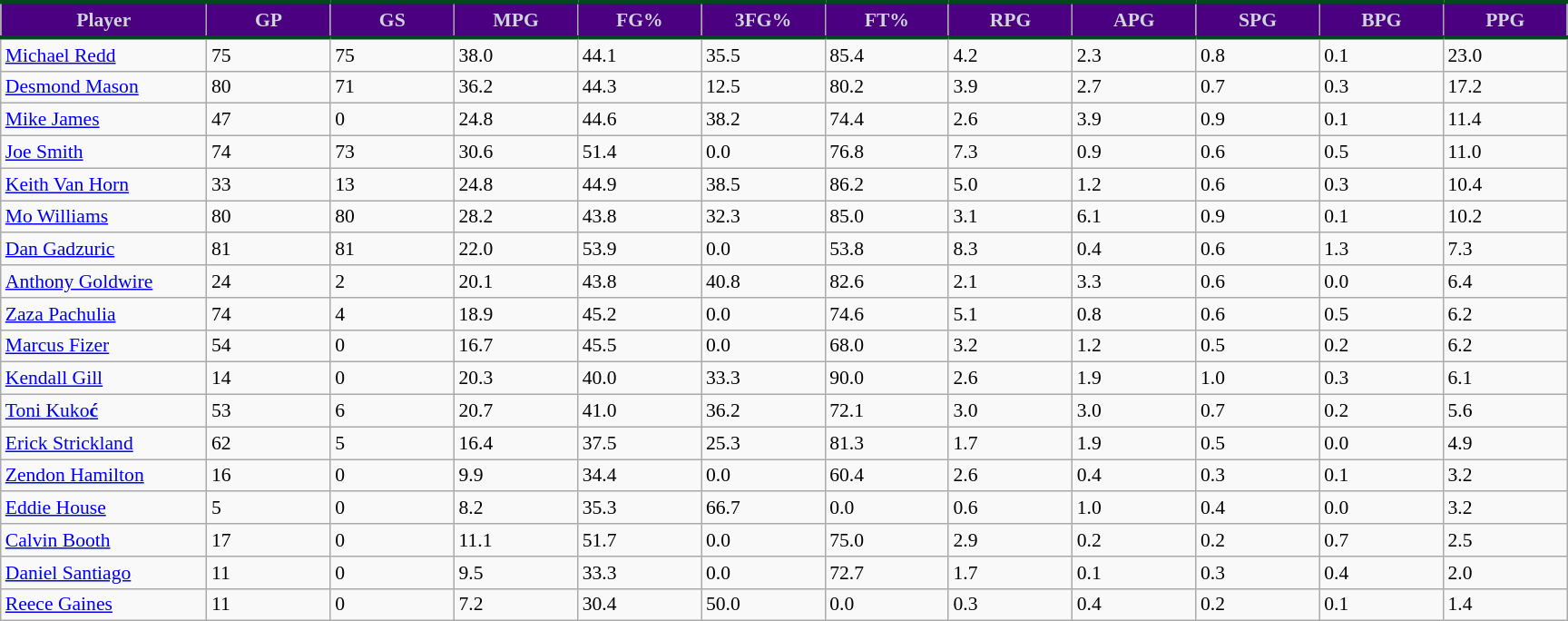<table class="wikitable sortable" style="font-size: 90%">
<tr>
<th style="background:#4B0082; color:#CED5DD; border-top:#00471B 3px solid; border-bottom:#00471B 3px solid;" width="10%">Player</th>
<th style="background:#4B0082; color:#CED5DD; border-top:#00471B 3px solid; border-bottom:#00471B 3px solid;" width="6%">GP</th>
<th style="background:#4B0082; color:#CED5DD; border-top:#00471B 3px solid; border-bottom:#00471B 3px solid;" width="6%">GS</th>
<th style="background:#4B0082; color:#CED5DD; border-top:#00471B 3px solid; border-bottom:#00471B 3px solid;" width="6%">MPG</th>
<th style="background:#4B0082; color:#CED5DD; border-top:#00471B 3px solid; border-bottom:#00471B 3px solid;"width="6%">FG%</th>
<th style="background:#4B0082; color:#CED5DD; border-top:#00471B 3px solid; border-bottom:#00471B 3px solid;" width="6%">3FG%</th>
<th style="background:#4B0082; color:#CED5DD; border-top:#00471B 3px solid; border-bottom:#00471B 3px solid;" width="6%">FT%</th>
<th style="background:#4B0082; color:#CED5DD; border-top:#00471B 3px solid; border-bottom:#00471B 3px solid;"width="6%">RPG</th>
<th style="background:#4B0082; color:#CED5DD; border-top:#00471B 3px solid; border-bottom:#00471B 3px solid;"width="6%">APG</th>
<th style="background:#4B0082; color:#CED5DD; border-top:#00471B 3px solid; border-bottom:#00471B 3px solid;"width="6%">SPG</th>
<th style="background:#4B0082; color:#CED5DD; border-top:#00471B 3px solid; border-bottom:#00471B 3px solid;"width="6%">BPG</th>
<th style="background:#4B0082; color:#CED5DD; border-top:#00471B 3px solid; border-bottom:#00471B 3px solid;"width="6%">PPG</th>
</tr>
<tr>
<td><a href='#'>Michael Redd</a></td>
<td>75</td>
<td>75</td>
<td>38.0</td>
<td>44.1</td>
<td>35.5</td>
<td>85.4</td>
<td>4.2</td>
<td>2.3</td>
<td>0.8</td>
<td>0.1</td>
<td>23.0</td>
</tr>
<tr>
<td><a href='#'>Desmond Mason</a></td>
<td>80</td>
<td>71</td>
<td>36.2</td>
<td>44.3</td>
<td>12.5</td>
<td>80.2</td>
<td>3.9</td>
<td>2.7</td>
<td>0.7</td>
<td>0.3</td>
<td>17.2</td>
</tr>
<tr>
<td><a href='#'>Mike James</a></td>
<td>47</td>
<td>0</td>
<td>24.8</td>
<td>44.6</td>
<td>38.2</td>
<td>74.4</td>
<td>2.6</td>
<td>3.9</td>
<td>0.9</td>
<td>0.1</td>
<td>11.4</td>
</tr>
<tr>
<td><a href='#'>Joe Smith</a></td>
<td>74</td>
<td>73</td>
<td>30.6</td>
<td>51.4</td>
<td>0.0</td>
<td>76.8</td>
<td>7.3</td>
<td>0.9</td>
<td>0.6</td>
<td>0.5</td>
<td>11.0</td>
</tr>
<tr>
<td><a href='#'>Keith Van Horn</a></td>
<td>33</td>
<td>13</td>
<td>24.8</td>
<td>44.9</td>
<td>38.5</td>
<td>86.2</td>
<td>5.0</td>
<td>1.2</td>
<td>0.6</td>
<td>0.3</td>
<td>10.4</td>
</tr>
<tr>
<td><a href='#'>Mo Williams</a></td>
<td>80</td>
<td>80</td>
<td>28.2</td>
<td>43.8</td>
<td>32.3</td>
<td>85.0</td>
<td>3.1</td>
<td>6.1</td>
<td>0.9</td>
<td>0.1</td>
<td>10.2</td>
</tr>
<tr>
<td><a href='#'>Dan Gadzuric</a></td>
<td>81</td>
<td>81</td>
<td>22.0</td>
<td>53.9</td>
<td>0.0</td>
<td>53.8</td>
<td>8.3</td>
<td>0.4</td>
<td>0.6</td>
<td>1.3</td>
<td>7.3</td>
</tr>
<tr>
<td><a href='#'>Anthony Goldwire</a></td>
<td>24</td>
<td>2</td>
<td>20.1</td>
<td>43.8</td>
<td>40.8</td>
<td>82.6</td>
<td>2.1</td>
<td>3.3</td>
<td>0.6</td>
<td>0.0</td>
<td>6.4</td>
</tr>
<tr>
<td><a href='#'>Zaza Pachulia</a></td>
<td>74</td>
<td>4</td>
<td>18.9</td>
<td>45.2</td>
<td>0.0</td>
<td>74.6</td>
<td>5.1</td>
<td>0.8</td>
<td>0.6</td>
<td>0.5</td>
<td>6.2</td>
</tr>
<tr>
<td><a href='#'>Marcus Fizer</a></td>
<td>54</td>
<td>0</td>
<td>16.7</td>
<td>45.5</td>
<td>0.0</td>
<td>68.0</td>
<td>3.2</td>
<td>1.2</td>
<td>0.5</td>
<td>0.2</td>
<td>6.2</td>
</tr>
<tr>
<td><a href='#'>Kendall Gill</a></td>
<td>14</td>
<td>0</td>
<td>20.3</td>
<td>40.0</td>
<td>33.3</td>
<td>90.0</td>
<td>2.6</td>
<td>1.9</td>
<td>1.0</td>
<td>0.3</td>
<td>6.1</td>
</tr>
<tr>
<td><a href='#'>Toni Kuko<strong>ć</strong></a></td>
<td>53</td>
<td>6</td>
<td>20.7</td>
<td>41.0</td>
<td>36.2</td>
<td>72.1</td>
<td>3.0</td>
<td>3.0</td>
<td>0.7</td>
<td>0.2</td>
<td>5.6</td>
</tr>
<tr>
<td><a href='#'>Erick Strickland</a></td>
<td>62</td>
<td>5</td>
<td>16.4</td>
<td>37.5</td>
<td>25.3</td>
<td>81.3</td>
<td>1.7</td>
<td>1.9</td>
<td>0.5</td>
<td>0.0</td>
<td>4.9</td>
</tr>
<tr>
<td><a href='#'>Zendon Hamilton</a></td>
<td>16</td>
<td>0</td>
<td>9.9</td>
<td>34.4</td>
<td>0.0</td>
<td>60.4</td>
<td>2.6</td>
<td>0.4</td>
<td>0.3</td>
<td>0.1</td>
<td>3.2</td>
</tr>
<tr>
<td><a href='#'>Eddie House</a></td>
<td>5</td>
<td>0</td>
<td>8.2</td>
<td>35.3</td>
<td>66.7</td>
<td>0.0</td>
<td>0.6</td>
<td>1.0</td>
<td>0.4</td>
<td>0.0</td>
<td>3.2</td>
</tr>
<tr>
<td><a href='#'>Calvin Booth</a></td>
<td>17</td>
<td>0</td>
<td>11.1</td>
<td>51.7</td>
<td>0.0</td>
<td>75.0</td>
<td>2.9</td>
<td>0.2</td>
<td>0.2</td>
<td>0.7</td>
<td>2.5</td>
</tr>
<tr>
<td><a href='#'>Daniel Santiago</a></td>
<td>11</td>
<td>0</td>
<td>9.5</td>
<td>33.3</td>
<td>0.0</td>
<td>72.7</td>
<td>1.7</td>
<td>0.1</td>
<td>0.3</td>
<td>0.4</td>
<td>2.0</td>
</tr>
<tr>
<td><a href='#'>Reece Gaines</a></td>
<td>11</td>
<td>0</td>
<td>7.2</td>
<td>30.4</td>
<td>50.0</td>
<td>0.0</td>
<td>0.3</td>
<td>0.4</td>
<td>0.2</td>
<td>0.1</td>
<td>1.4</td>
</tr>
</table>
